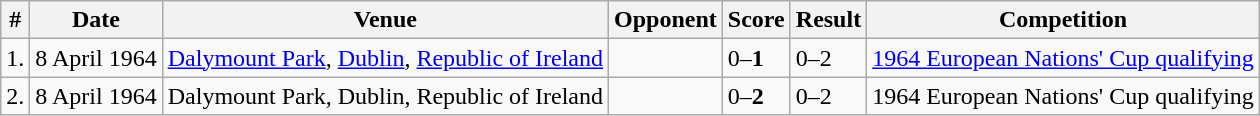<table class="wikitable">
<tr>
<th>#</th>
<th>Date</th>
<th>Venue</th>
<th>Opponent</th>
<th>Score</th>
<th>Result</th>
<th>Competition</th>
</tr>
<tr>
<td>1.</td>
<td>8 April 1964</td>
<td><a href='#'>Dalymount Park</a>, <a href='#'>Dublin</a>, <a href='#'>Republic of Ireland</a></td>
<td></td>
<td>0–<strong>1</strong></td>
<td>0–2</td>
<td><a href='#'>1964 European Nations' Cup qualifying</a></td>
</tr>
<tr>
<td>2.</td>
<td>8 April 1964</td>
<td>Dalymount Park, Dublin, Republic of Ireland</td>
<td></td>
<td>0–<strong>2</strong></td>
<td>0–2</td>
<td 1964 European Nations' Cup qualifying#Second round>1964 European Nations' Cup qualifying</td>
</tr>
</table>
